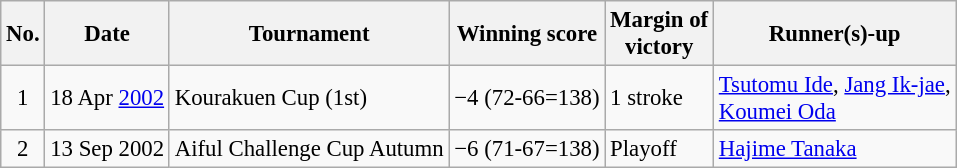<table class="wikitable" style="font-size:95%;">
<tr>
<th>No.</th>
<th>Date</th>
<th>Tournament</th>
<th>Winning score</th>
<th>Margin of<br>victory</th>
<th>Runner(s)-up</th>
</tr>
<tr>
<td align=center>1</td>
<td align=right>18 Apr <a href='#'>2002</a></td>
<td>Kourakuen Cup (1st)</td>
<td>−4 (72-66=138)</td>
<td>1 stroke</td>
<td> <a href='#'>Tsutomu Ide</a>,  <a href='#'>Jang Ik-jae</a>,<br> <a href='#'>Koumei Oda</a></td>
</tr>
<tr>
<td align=center>2</td>
<td align=right>13 Sep 2002</td>
<td>Aiful Challenge Cup Autumn</td>
<td>−6 (71-67=138)</td>
<td>Playoff</td>
<td> <a href='#'>Hajime Tanaka</a></td>
</tr>
</table>
